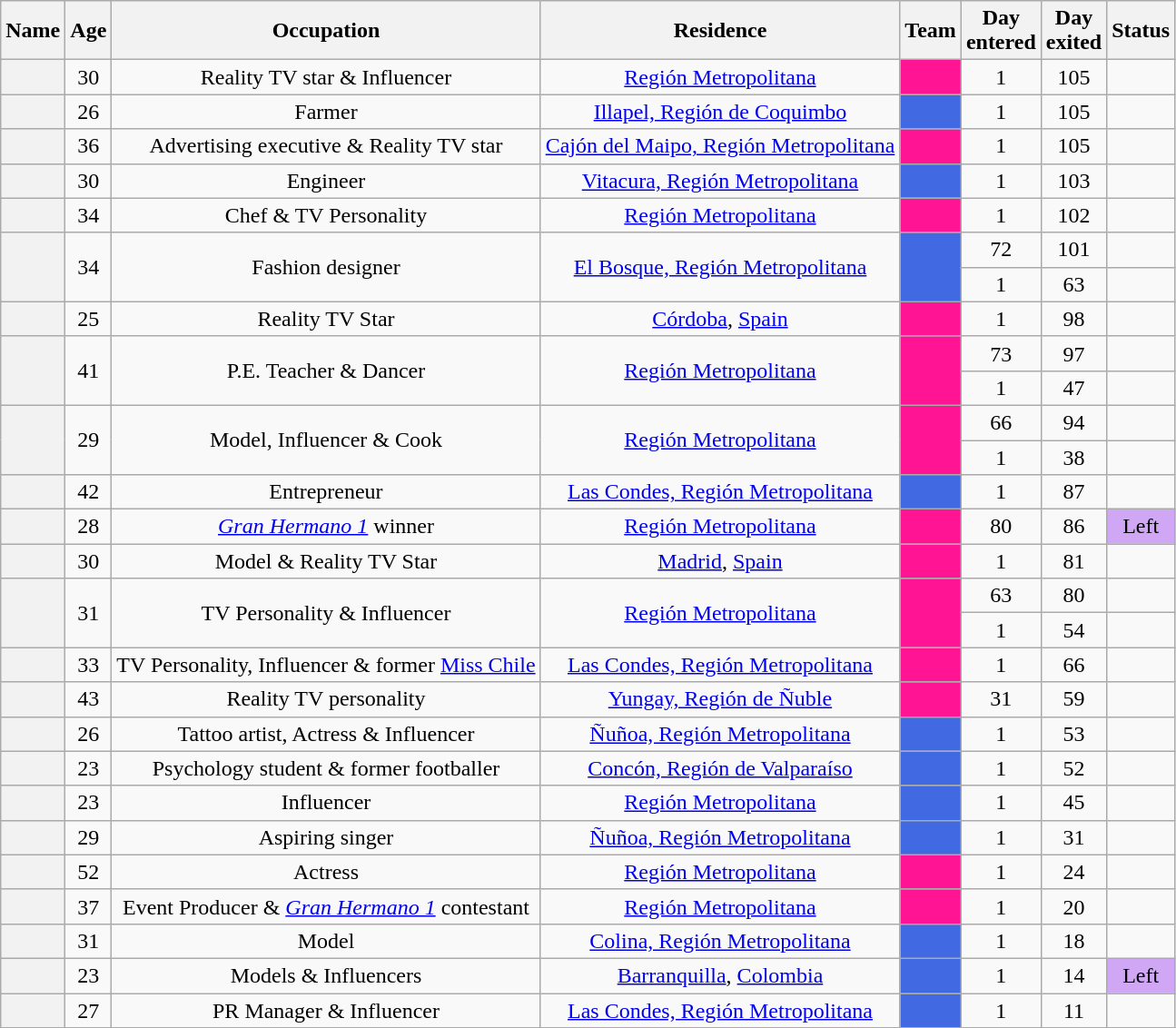<table class="wikitable sortable" style="text-align:center;">
<tr>
<th scope="col">Name</th>
<th scope="col">Age</th>
<th scope="col">Occupation</th>
<th scope="col">Residence</th>
<th scope="col">Team</th>
<th scope="col">Day<br>entered</th>
<th scope="col">Day<br>exited</th>
<th scope="col">Status</th>
</tr>
<tr>
<th scope="row"></th>
<td>30</td>
<td>Reality TV star & Influencer</td>
<td><a href='#'>Región Metropolitana</a></td>
<td bgcolor="DeepPink"></td>
<td>1</td>
<td>105</td>
<td></td>
</tr>
<tr>
<th scope="row"></th>
<td>26</td>
<td>Farmer</td>
<td><a href='#'>Illapel, Región de Coquimbo</a></td>
<td bgcolor="RoyalBlue"></td>
<td>1</td>
<td>105</td>
<td></td>
</tr>
<tr>
<th scope="row"></th>
<td>36</td>
<td>Advertising executive & Reality TV star</td>
<td><a href='#'>Cajón del Maipo, Región Metropolitana</a></td>
<td bgcolor="DeepPink"></td>
<td>1</td>
<td>105</td>
<td></td>
</tr>
<tr>
<th scope="row"></th>
<td>30</td>
<td>Engineer</td>
<td><a href='#'>Vitacura, Región Metropolitana</a></td>
<td bgcolor="RoyalBlue"></td>
<td>1</td>
<td>103</td>
<td></td>
</tr>
<tr>
<th scope="row"></th>
<td>34</td>
<td>Chef & TV Personality</td>
<td><a href='#'>Región Metropolitana</a></td>
<td bgcolor="DeepPink"></td>
<td>1</td>
<td>102</td>
<td></td>
</tr>
<tr>
<th rowspan="2" scope="row"></th>
<td rowspan="2">34</td>
<td rowspan="2">Fashion designer</td>
<td rowspan="2"><a href='#'>El Bosque, Región Metropolitana</a></td>
<td rowspan="2" bgcolor="RoyalBlue"></td>
<td>72</td>
<td>101</td>
<td></td>
</tr>
<tr>
<td>1</td>
<td>63</td>
<td></td>
</tr>
<tr>
<th scope="row"></th>
<td>25</td>
<td>Reality TV Star</td>
<td><a href='#'>Córdoba</a>, <a href='#'>Spain</a></td>
<td bgcolor="DeepPink"></td>
<td>1</td>
<td>98</td>
<td></td>
</tr>
<tr>
<th rowspan="2" scope="row"></th>
<td rowspan="2">41</td>
<td rowspan="2">P.E. Teacher & Dancer</td>
<td rowspan="2"><a href='#'>Región Metropolitana</a></td>
<td rowspan="2" bgcolor="DeepPink"></td>
<td>73</td>
<td>97</td>
<td></td>
</tr>
<tr>
<td>1</td>
<td>47</td>
<td></td>
</tr>
<tr>
<th rowspan="2" scope="row"></th>
<td rowspan="2">29</td>
<td rowspan="2">Model, Influencer & Cook</td>
<td rowspan="2"><a href='#'>Región Metropolitana</a></td>
<td rowspan="2" bgcolor="DeepPink"></td>
<td>66</td>
<td>94</td>
<td></td>
</tr>
<tr>
<td>1</td>
<td>38</td>
<td></td>
</tr>
<tr>
<th scope="row"></th>
<td>42</td>
<td>Entrepreneur</td>
<td><a href='#'>Las Condes, Región Metropolitana</a></td>
<td bgcolor="RoyalBlue"></td>
<td>1</td>
<td>87</td>
<td></td>
</tr>
<tr>
<th scope="row"></th>
<td>28</td>
<td><em><a href='#'>Gran Hermano 1</a></em> winner</td>
<td><a href='#'>Región Metropolitana</a></td>
<td bgcolor="DeepPink"></td>
<td>80</td>
<td>86</td>
<td align="center" style="background:#D0A7F4">Left</td>
</tr>
<tr>
<th scope="row"></th>
<td>30</td>
<td>Model & Reality TV Star</td>
<td><a href='#'>Madrid</a>, <a href='#'>Spain</a></td>
<td bgcolor="DeepPink"></td>
<td>1</td>
<td>81</td>
<td></td>
</tr>
<tr>
<th rowspan="2" scope="row"></th>
<td rowspan="2">31</td>
<td rowspan="2">TV Personality & Influencer</td>
<td rowspan="2"><a href='#'>Región Metropolitana</a></td>
<td rowspan="2" bgcolor="DeepPink"></td>
<td>63</td>
<td>80</td>
<td></td>
</tr>
<tr>
<td>1</td>
<td>54</td>
<td></td>
</tr>
<tr>
<th scope="row"></th>
<td>33</td>
<td>TV Personality, Influencer & former <a href='#'>Miss Chile</a></td>
<td><a href='#'>Las Condes, Región Metropolitana</a></td>
<td bgcolor="DeepPink"></td>
<td>1</td>
<td>66</td>
<td></td>
</tr>
<tr>
<th scope="row"></th>
<td>43</td>
<td>Reality TV personality</td>
<td><a href='#'>Yungay, Región de Ñuble</a></td>
<td bgcolor="DeepPink"></td>
<td>31</td>
<td>59</td>
<td></td>
</tr>
<tr>
<th scope="row"></th>
<td>26</td>
<td>Tattoo artist, Actress & Influencer</td>
<td><a href='#'>Ñuñoa, Región Metropolitana</a></td>
<td bgcolor="RoyalBlue"></td>
<td>1</td>
<td>53</td>
<td></td>
</tr>
<tr>
<th scope="row"></th>
<td>23</td>
<td>Psychology student & former footballer</td>
<td><a href='#'>Concón, Región de Valparaíso</a></td>
<td bgcolor="RoyalBlue"></td>
<td>1</td>
<td>52</td>
<td></td>
</tr>
<tr>
<th scope="row"></th>
<td>23</td>
<td>Influencer</td>
<td><a href='#'>Región Metropolitana</a></td>
<td bgcolor="RoyalBlue"></td>
<td>1</td>
<td>45</td>
<td></td>
</tr>
<tr>
<th scope="row"></th>
<td>29</td>
<td>Aspiring singer</td>
<td><a href='#'>Ñuñoa, Región Metropolitana</a></td>
<td bgcolor="RoyalBlue"></td>
<td>1</td>
<td>31</td>
<td></td>
</tr>
<tr>
<th scope="row"></th>
<td>52</td>
<td>Actress</td>
<td><a href='#'>Región Metropolitana</a></td>
<td bgcolor="DeepPink"></td>
<td>1</td>
<td>24</td>
<td></td>
</tr>
<tr>
<th scope="row"></th>
<td>37</td>
<td>Event Producer & <em><a href='#'>Gran Hermano 1</a></em> contestant</td>
<td><a href='#'>Región Metropolitana</a></td>
<td bgcolor="DeepPink"></td>
<td>1</td>
<td>20</td>
<td></td>
</tr>
<tr>
<th scope="row"></th>
<td>31</td>
<td>Model</td>
<td><a href='#'>Colina, Región Metropolitana</a></td>
<td bgcolor="RoyalBlue"></td>
<td>1</td>
<td>18</td>
<td></td>
</tr>
<tr>
<th scope="row"></th>
<td>23</td>
<td>Models & Influencers</td>
<td><a href='#'>Barranquilla</a>, <a href='#'>Colombia</a></td>
<td bgcolor="RoyalBlue"></td>
<td>1</td>
<td>14</td>
<td align="center" style="background:#D0A7F4">Left</td>
</tr>
<tr>
<th scope="row"></th>
<td>27</td>
<td>PR Manager & Influencer</td>
<td><a href='#'>Las Condes, Región Metropolitana</a></td>
<td bgcolor="RoyalBlue"></td>
<td>1</td>
<td>11</td>
<td></td>
</tr>
<tr>
</tr>
</table>
